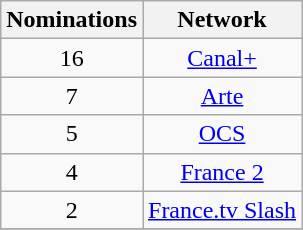<table class="wikitable sortable" style="text-align: center; max-width:20em">
<tr>
<th scope="col">Nominations</th>
<th scope="col">Network</th>
</tr>
<tr>
<td scope="row">16</td>
<td><a href='#'>Canal+</a></td>
</tr>
<tr>
<td scope="row" rowspan="1">7</td>
<td><a href='#'>Arte</a></td>
</tr>
<tr>
<td scope="row" rowspan="1">5</td>
<td><a href='#'>OCS</a></td>
</tr>
<tr>
<td scope="row" rowspan="1">4</td>
<td><a href='#'>France 2</a></td>
</tr>
<tr>
<td scope="row" rowspan="1">2</td>
<td><a href='#'>France.tv Slash</a></td>
</tr>
<tr>
</tr>
</table>
